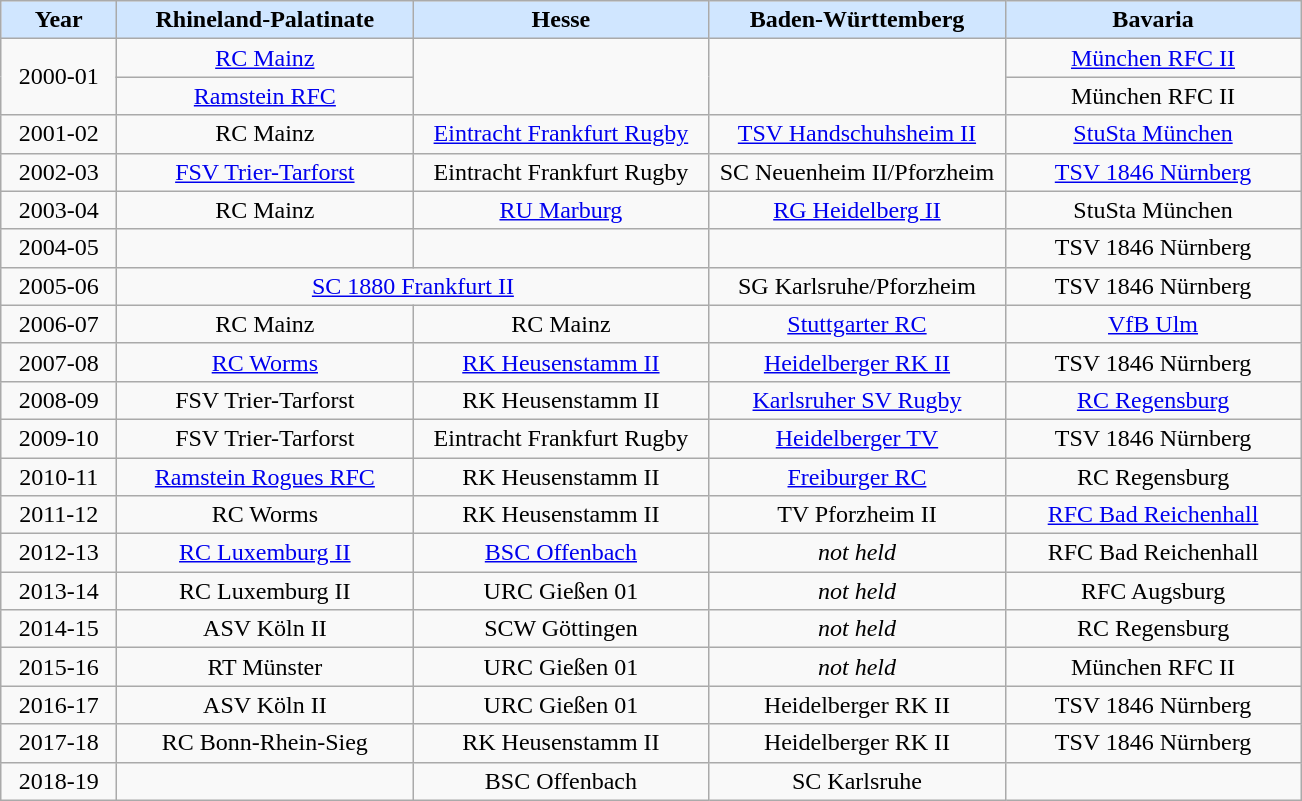<table class="wikitable">
<tr align="center" bgcolor="#D0E6FF">
<td width="70"><strong>Year</strong></td>
<td width="190"><strong>Rhineland-Palatinate</strong></td>
<td width="190"><strong>Hesse</strong></td>
<td width="190"><strong>Baden-Württemberg</strong></td>
<td width="190"><strong>Bavaria</strong></td>
</tr>
<tr align="center">
<td rowspan=2>2000-01</td>
<td><a href='#'>RC Mainz</a></td>
<td rowspan=2></td>
<td rowspan=2></td>
<td><a href='#'>München RFC II</a></td>
</tr>
<tr align="center">
<td><a href='#'>Ramstein RFC</a></td>
<td>München RFC II</td>
</tr>
<tr align="center">
<td>2001-02</td>
<td>RC Mainz</td>
<td><a href='#'>Eintracht Frankfurt Rugby</a></td>
<td><a href='#'>TSV Handschuhsheim II</a></td>
<td><a href='#'>StuSta München</a></td>
</tr>
<tr align="center">
<td>2002-03</td>
<td><a href='#'>FSV Trier-Tarforst</a></td>
<td>Eintracht Frankfurt Rugby</td>
<td>SC Neuenheim II/Pforzheim</td>
<td><a href='#'>TSV 1846 Nürnberg</a></td>
</tr>
<tr align="center">
<td>2003-04</td>
<td>RC Mainz</td>
<td><a href='#'>RU Marburg</a></td>
<td><a href='#'>RG Heidelberg II</a></td>
<td>StuSta München</td>
</tr>
<tr align="center">
<td>2004-05</td>
<td></td>
<td></td>
<td></td>
<td>TSV 1846 Nürnberg</td>
</tr>
<tr align="center">
<td>2005-06</td>
<td colspan=2><a href='#'>SC 1880 Frankfurt II</a></td>
<td>SG Karlsruhe/Pforzheim</td>
<td>TSV 1846 Nürnberg</td>
</tr>
<tr align="center">
<td>2006-07</td>
<td>RC Mainz</td>
<td>RC Mainz</td>
<td><a href='#'>Stuttgarter RC</a></td>
<td><a href='#'>VfB Ulm</a></td>
</tr>
<tr align="center">
<td>2007-08</td>
<td><a href='#'>RC Worms</a></td>
<td><a href='#'>RK Heusenstamm II</a></td>
<td><a href='#'>Heidelberger RK II</a></td>
<td>TSV 1846 Nürnberg</td>
</tr>
<tr align="center">
<td>2008-09</td>
<td>FSV Trier-Tarforst</td>
<td>RK Heusenstamm II</td>
<td><a href='#'>Karlsruher SV Rugby</a></td>
<td><a href='#'>RC Regensburg</a></td>
</tr>
<tr align="center">
<td>2009-10</td>
<td>FSV Trier-Tarforst</td>
<td>Eintracht Frankfurt Rugby</td>
<td><a href='#'>Heidelberger TV</a></td>
<td>TSV 1846 Nürnberg</td>
</tr>
<tr align="center">
<td>2010-11</td>
<td><a href='#'>Ramstein Rogues RFC</a></td>
<td>RK Heusenstamm II</td>
<td><a href='#'>Freiburger RC</a></td>
<td>RC Regensburg</td>
</tr>
<tr align="center">
<td>2011-12</td>
<td>RC Worms</td>
<td>RK Heusenstamm II</td>
<td>TV Pforzheim II</td>
<td><a href='#'>RFC Bad Reichenhall</a></td>
</tr>
<tr align="center">
<td>2012-13</td>
<td><a href='#'>RC Luxemburg II</a></td>
<td><a href='#'>BSC Offenbach</a></td>
<td><em>not held</em></td>
<td>RFC Bad Reichenhall</td>
</tr>
<tr align="center">
<td>2013-14</td>
<td>RC Luxemburg II</td>
<td>URC Gießen 01</td>
<td><em>not held</em></td>
<td>RFC Augsburg</td>
</tr>
<tr align="center">
<td>2014-15</td>
<td>ASV Köln II</td>
<td>SCW Göttingen</td>
<td><em>not held</em></td>
<td>RC Regensburg</td>
</tr>
<tr align="center">
<td>2015-16</td>
<td>RT Münster</td>
<td>URC Gießen 01</td>
<td><em>not held</em></td>
<td>München RFC II</td>
</tr>
<tr align="center">
<td>2016-17</td>
<td>ASV Köln II</td>
<td>URC Gießen 01</td>
<td>Heidelberger RK II</td>
<td>TSV 1846 Nürnberg</td>
</tr>
<tr align="center">
<td>2017-18</td>
<td>RC Bonn-Rhein-Sieg</td>
<td>RK Heusenstamm II</td>
<td>Heidelberger RK II</td>
<td>TSV 1846 Nürnberg</td>
</tr>
<tr align="center">
<td>2018-19</td>
<td></td>
<td>BSC Offenbach</td>
<td>SC Karlsruhe</td>
<td></td>
</tr>
</table>
